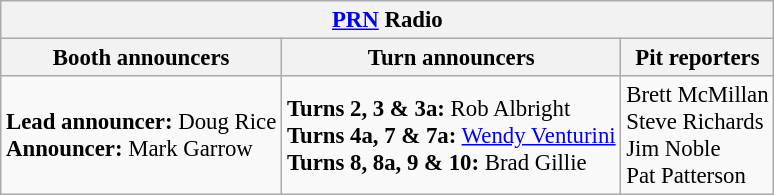<table class="wikitable" style="font-size: 95%;">
<tr>
<th colspan="3"><a href='#'>PRN</a> Radio</th>
</tr>
<tr>
<th>Booth announcers</th>
<th>Turn announcers</th>
<th>Pit reporters</th>
</tr>
<tr>
<td><strong>Lead announcer:</strong> Doug Rice<br><strong>Announcer:</strong> Mark Garrow</td>
<td><strong>Turns 2, 3 & 3a:</strong> Rob Albright<br><strong>Turns 4a, 7 & 7a:</strong> <a href='#'>Wendy Venturini</a><br><strong>Turns 8, 8a, 9 & 10:</strong> Brad Gillie</td>
<td>Brett McMillan<br>Steve Richards<br>Jim Noble<br>Pat Patterson</td>
</tr>
</table>
